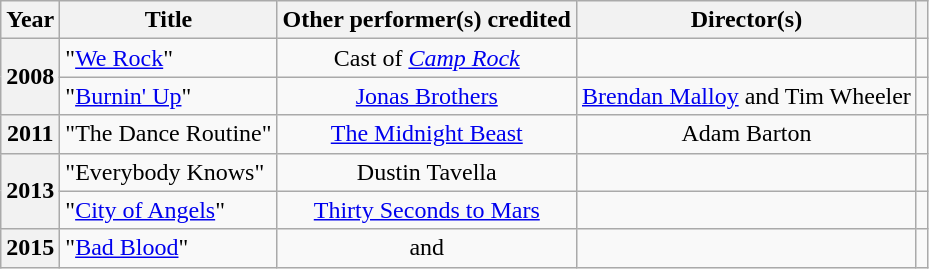<table class="wikitable sortable plainrowheaders" style="text-align:center;">
<tr>
<th scope="col">Year</th>
<th scope="col">Title</th>
<th scope="col">Other performer(s) credited</th>
<th scope="col">Director(s)</th>
<th scope="col"></th>
</tr>
<tr>
<th scope="row" rowspan="2">2008</th>
<td style="text-align:left;">"<a href='#'>We Rock</a>" </td>
<td>Cast of <em><a href='#'>Camp Rock</a></em></td>
<td></td>
<td></td>
</tr>
<tr>
<td style="text-align:left;">"<a href='#'>Burnin' Up</a>"</td>
<td><a href='#'>Jonas Brothers</a></td>
<td><a href='#'>Brendan Malloy</a> and Tim Wheeler</td>
<td></td>
</tr>
<tr>
<th scope="row">2011</th>
<td style="text-align:left;">"The Dance Routine"</td>
<td><a href='#'>The Midnight Beast</a></td>
<td>Adam Barton</td>
<td></td>
</tr>
<tr>
<th scope="row" rowspan="2">2013</th>
<td style="text-align:left;">"Everybody Knows"</td>
<td>Dustin Tavella</td>
<td></td>
<td></td>
</tr>
<tr>
<td style="text-align:left;">"<a href='#'>City of Angels</a>"</td>
<td><a href='#'>Thirty Seconds to Mars</a></td>
<td></td>
<td></td>
</tr>
<tr>
<th scope="row">2015</th>
<td style="text-align:left;">"<a href='#'>Bad Blood</a>"</td>
<td> and <br></td>
<td></td>
<td></td>
</tr>
</table>
